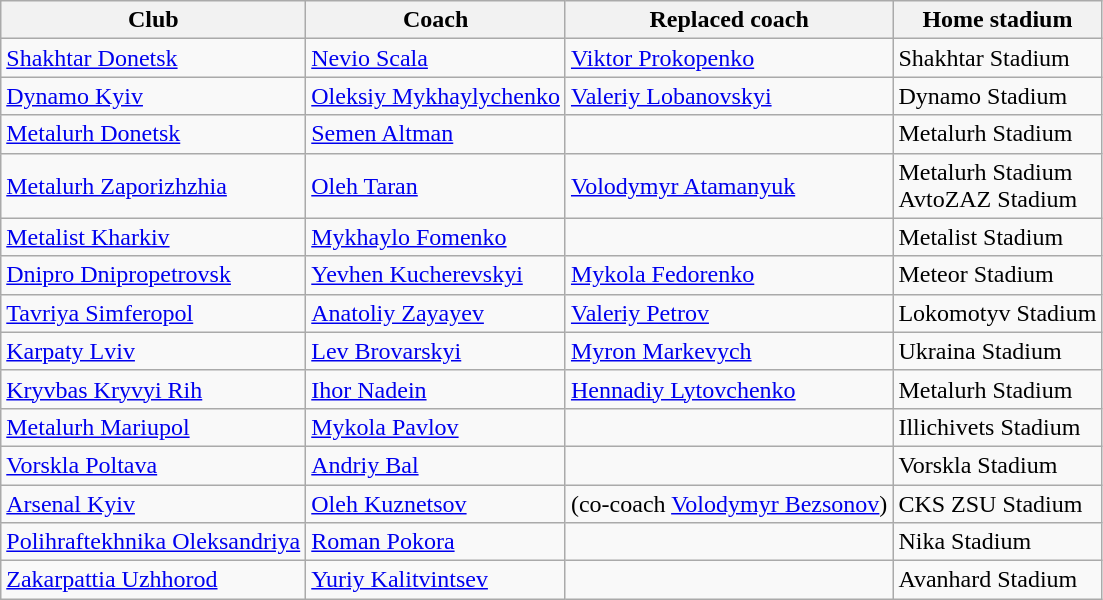<table class="wikitable">
<tr>
<th>Club</th>
<th>Coach</th>
<th>Replaced coach</th>
<th>Home stadium</th>
</tr>
<tr>
<td><a href='#'>Shakhtar Donetsk</a></td>
<td> <a href='#'>Nevio Scala</a></td>
<td> <a href='#'>Viktor Prokopenko</a></td>
<td>Shakhtar Stadium</td>
</tr>
<tr>
<td><a href='#'>Dynamo Kyiv</a></td>
<td> <a href='#'>Oleksiy Mykhaylychenko</a></td>
<td> <a href='#'>Valeriy Lobanovskyi</a></td>
<td>Dynamo Stadium</td>
</tr>
<tr>
<td><a href='#'>Metalurh Donetsk</a></td>
<td> <a href='#'>Semen Altman</a></td>
<td></td>
<td>Metalurh Stadium</td>
</tr>
<tr>
<td><a href='#'>Metalurh Zaporizhzhia</a></td>
<td> <a href='#'>Oleh Taran</a></td>
<td> <a href='#'>Volodymyr Atamanyuk</a></td>
<td>Metalurh Stadium<br>AvtoZAZ Stadium</td>
</tr>
<tr>
<td><a href='#'>Metalist Kharkiv</a></td>
<td> <a href='#'>Mykhaylo Fomenko</a></td>
<td></td>
<td>Metalist Stadium</td>
</tr>
<tr>
<td><a href='#'>Dnipro Dnipropetrovsk</a></td>
<td> <a href='#'>Yevhen Kucherevskyi</a></td>
<td> <a href='#'>Mykola Fedorenko</a></td>
<td>Meteor Stadium</td>
</tr>
<tr>
<td><a href='#'>Tavriya Simferopol</a></td>
<td> <a href='#'>Anatoliy Zayayev</a></td>
<td> <a href='#'>Valeriy Petrov</a></td>
<td>Lokomotyv Stadium</td>
</tr>
<tr>
<td><a href='#'>Karpaty Lviv</a></td>
<td> <a href='#'>Lev Brovarskyi</a></td>
<td> <a href='#'>Myron Markevych</a></td>
<td>Ukraina Stadium</td>
</tr>
<tr>
<td><a href='#'>Kryvbas Kryvyi Rih</a></td>
<td> <a href='#'>Ihor Nadein</a></td>
<td> <a href='#'>Hennadiy Lytovchenko</a></td>
<td>Metalurh Stadium</td>
</tr>
<tr>
<td><a href='#'>Metalurh Mariupol</a></td>
<td> <a href='#'>Mykola Pavlov</a></td>
<td></td>
<td>Illichivets Stadium</td>
</tr>
<tr>
<td><a href='#'>Vorskla Poltava</a></td>
<td> <a href='#'>Andriy Bal</a></td>
<td></td>
<td>Vorskla Stadium</td>
</tr>
<tr>
<td><a href='#'>Arsenal Kyiv</a></td>
<td> <a href='#'>Oleh Kuznetsov</a></td>
<td>(co-coach  <a href='#'>Volodymyr Bezsonov</a>)</td>
<td>CKS ZSU Stadium</td>
</tr>
<tr>
<td><a href='#'>Polihraftekhnika Oleksandriya</a></td>
<td> <a href='#'>Roman Pokora</a></td>
<td></td>
<td>Nika Stadium</td>
</tr>
<tr>
<td><a href='#'>Zakarpattia Uzhhorod</a></td>
<td> <a href='#'>Yuriy Kalitvintsev</a></td>
<td></td>
<td>Avanhard Stadium</td>
</tr>
</table>
